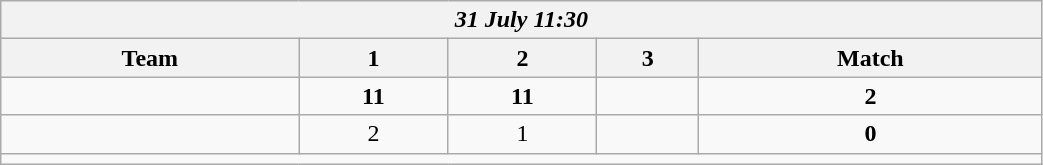<table class=wikitable style="text-align:center; width: 55%">
<tr>
<th colspan=10><em>31 July 11:30</em></th>
</tr>
<tr>
<th>Team</th>
<th>1</th>
<th>2</th>
<th>3</th>
<th>Match</th>
</tr>
<tr>
<td align=left><strong><br></strong></td>
<td><strong>11</strong></td>
<td><strong>11</strong></td>
<td></td>
<td><strong>2</strong></td>
</tr>
<tr>
<td align=left><br></td>
<td>2</td>
<td>1</td>
<td></td>
<td><strong>0</strong></td>
</tr>
<tr>
<td colspan=10></td>
</tr>
</table>
